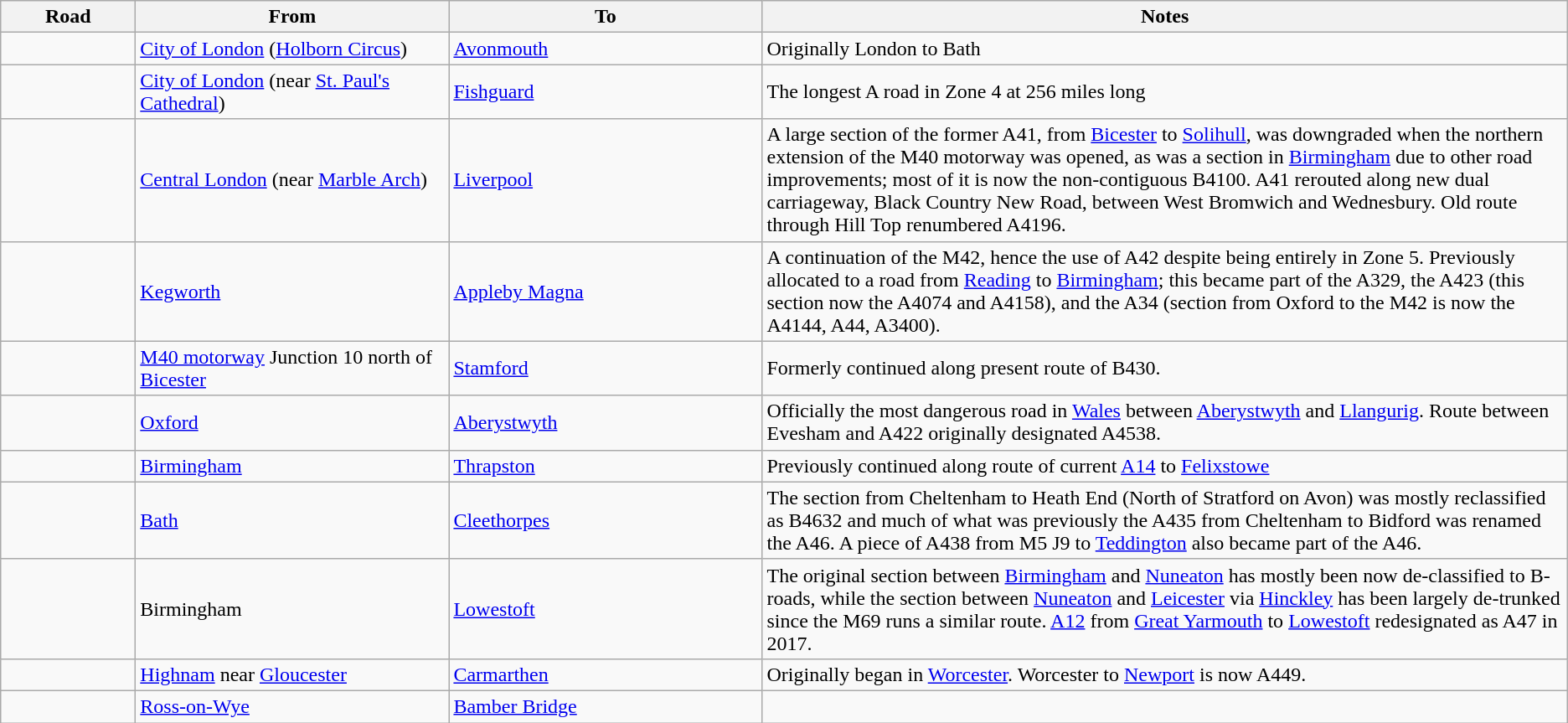<table class="wikitable">
<tr>
<th width=100px>Road</th>
<th width="20%">From</th>
<th width="20%">To</th>
<th>Notes</th>
</tr>
<tr>
<td></td>
<td><a href='#'>City of London</a> (<a href='#'>Holborn Circus</a>)</td>
<td><a href='#'>Avonmouth</a></td>
<td>Originally London to Bath</td>
</tr>
<tr>
<td></td>
<td><a href='#'>City of London</a> (near <a href='#'>St. Paul's Cathedral</a>)</td>
<td><a href='#'>Fishguard</a></td>
<td>The longest A road in Zone 4 at 256 miles long</td>
</tr>
<tr>
<td></td>
<td><a href='#'>Central London</a> (near <a href='#'>Marble Arch</a>)</td>
<td><a href='#'>Liverpool</a></td>
<td>A large section of the former A41, from <a href='#'>Bicester</a> to <a href='#'>Solihull</a>, was downgraded when the northern extension of the M40 motorway was opened, as was a section in <a href='#'>Birmingham</a> due to other road improvements; most of it is now the non-contiguous B4100. A41 rerouted along new dual carriageway, Black Country New Road, between West Bromwich and Wednesbury.  Old route through Hill Top renumbered A4196.</td>
</tr>
<tr>
<td></td>
<td><a href='#'>Kegworth</a></td>
<td><a href='#'>Appleby Magna</a></td>
<td>A continuation of the M42, hence the use of A42 despite being entirely in Zone 5. Previously allocated to a road from <a href='#'>Reading</a> to <a href='#'>Birmingham</a>; this became part of the A329, the A423 (this section now the A4074 and A4158), and the A34 (section from Oxford to the M42 is now the A4144, A44, A3400).</td>
</tr>
<tr>
<td></td>
<td><a href='#'>M40 motorway</a> Junction 10 north of <a href='#'>Bicester</a></td>
<td><a href='#'>Stamford</a></td>
<td>Formerly continued along present route of B430.</td>
</tr>
<tr>
<td></td>
<td><a href='#'>Oxford</a></td>
<td><a href='#'>Aberystwyth</a></td>
<td>Officially the most dangerous road in <a href='#'>Wales</a> between <a href='#'>Aberystwyth</a> and <a href='#'>Llangurig</a>. Route between Evesham and A422 originally designated A4538.</td>
</tr>
<tr>
<td></td>
<td><a href='#'>Birmingham</a></td>
<td><a href='#'>Thrapston</a></td>
<td>Previously continued along route of current <a href='#'>A14</a> to <a href='#'>Felixstowe</a></td>
</tr>
<tr>
<td></td>
<td><a href='#'>Bath</a></td>
<td><a href='#'>Cleethorpes</a></td>
<td>The section from Cheltenham to Heath End (North of Stratford on Avon) was mostly reclassified as B4632 and much of what was previously the A435 from Cheltenham to Bidford was renamed the A46. A piece of A438 from M5 J9 to <a href='#'>Teddington</a> also became part of the A46.</td>
</tr>
<tr>
<td></td>
<td>Birmingham</td>
<td><a href='#'>Lowestoft</a></td>
<td>The original section between <a href='#'>Birmingham</a> and <a href='#'>Nuneaton</a> has mostly been now de-classified to B-roads, while the section between <a href='#'>Nuneaton</a> and <a href='#'>Leicester</a> via <a href='#'>Hinckley</a> has been largely de-trunked since the M69 runs a similar route. <a href='#'>A12</a> from <a href='#'>Great Yarmouth</a> to <a href='#'>Lowestoft</a> redesignated as A47 in 2017.</td>
</tr>
<tr>
<td></td>
<td><a href='#'>Highnam</a> near <a href='#'>Gloucester</a></td>
<td><a href='#'>Carmarthen</a></td>
<td>Originally began in <a href='#'>Worcester</a>. Worcester to <a href='#'>Newport</a> is now A449.</td>
</tr>
<tr>
<td></td>
<td><a href='#'>Ross-on-Wye</a></td>
<td><a href='#'>Bamber Bridge</a></td>
<td></td>
</tr>
</table>
